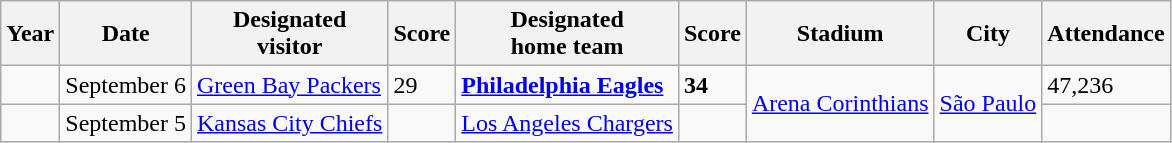<table class="wikitable sortable">
<tr>
<th>Year</th>
<th>Date</th>
<th>Designated<br>visitor</th>
<th>Score</th>
<th>Designated<br>home team</th>
<th>Score</th>
<th>Stadium</th>
<th>City</th>
<th>Attendance</th>
</tr>
<tr>
<td></td>
<td>September 6</td>
<td><a href='#'>Green Bay Packers</a></td>
<td>29</td>
<td><strong><a href='#'>Philadelphia Eagles</a></strong></td>
<td><strong>34</strong></td>
<td rowspan="2"><a href='#'>Arena Corinthians</a></td>
<td rowspan="2"><a href='#'>São Paulo</a></td>
<td>47,236</td>
</tr>
<tr>
<td></td>
<td>September 5</td>
<td><a href='#'>Kansas City Chiefs</a></td>
<td></td>
<td><a href='#'>Los Angeles Chargers</a></td>
<td></td>
<td></td>
</tr>
</table>
